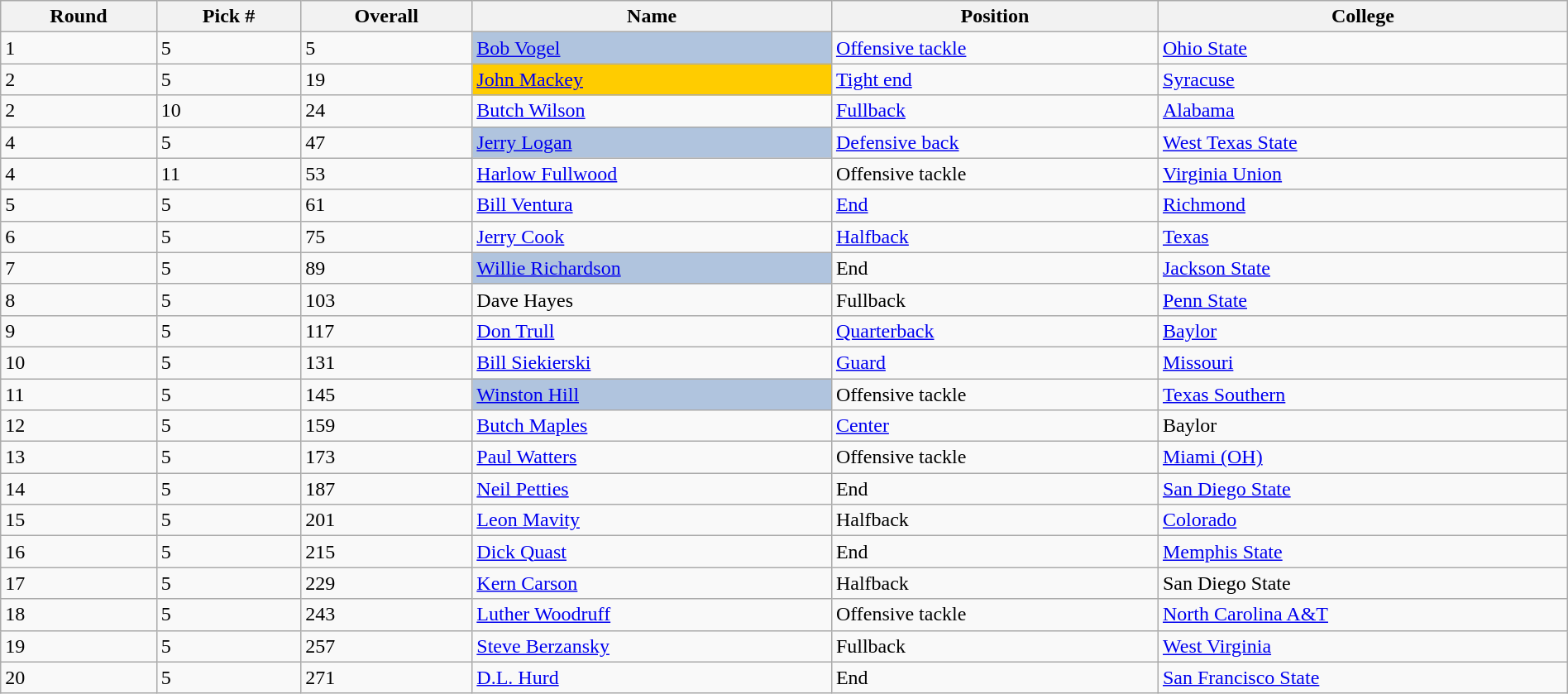<table class="wikitable sortable sortable" style="width: 100%">
<tr>
<th>Round</th>
<th>Pick #</th>
<th>Overall</th>
<th>Name</th>
<th>Position</th>
<th>College</th>
</tr>
<tr>
<td>1</td>
<td>5</td>
<td>5</td>
<td bgcolor=lightsteelblue><a href='#'>Bob Vogel</a></td>
<td><a href='#'>Offensive tackle</a></td>
<td><a href='#'>Ohio State</a></td>
</tr>
<tr>
<td>2</td>
<td>5</td>
<td>19</td>
<td bgcolor=#FFCC00><a href='#'>John Mackey</a></td>
<td><a href='#'>Tight end</a></td>
<td><a href='#'>Syracuse</a></td>
</tr>
<tr>
<td>2</td>
<td>10</td>
<td>24</td>
<td><a href='#'>Butch Wilson</a></td>
<td><a href='#'>Fullback</a></td>
<td><a href='#'>Alabama</a></td>
</tr>
<tr>
<td>4</td>
<td>5</td>
<td>47</td>
<td bgcolor=lightsteelblue><a href='#'>Jerry Logan</a></td>
<td><a href='#'>Defensive back</a></td>
<td><a href='#'>West Texas State</a></td>
</tr>
<tr>
<td>4</td>
<td>11</td>
<td>53</td>
<td><a href='#'>Harlow Fullwood</a></td>
<td>Offensive tackle</td>
<td><a href='#'>Virginia Union</a></td>
</tr>
<tr>
<td>5</td>
<td>5</td>
<td>61</td>
<td><a href='#'>Bill Ventura</a></td>
<td><a href='#'>End</a></td>
<td><a href='#'>Richmond</a></td>
</tr>
<tr>
<td>6</td>
<td>5</td>
<td>75</td>
<td><a href='#'>Jerry Cook</a></td>
<td><a href='#'>Halfback</a></td>
<td><a href='#'>Texas</a></td>
</tr>
<tr>
<td>7</td>
<td>5</td>
<td>89</td>
<td bgcolor=lightsteelblue><a href='#'>Willie Richardson</a></td>
<td>End</td>
<td><a href='#'>Jackson State</a></td>
</tr>
<tr>
<td>8</td>
<td>5</td>
<td>103</td>
<td>Dave Hayes</td>
<td>Fullback</td>
<td><a href='#'>Penn State</a></td>
</tr>
<tr>
<td>9</td>
<td>5</td>
<td>117</td>
<td><a href='#'>Don Trull</a></td>
<td><a href='#'>Quarterback</a></td>
<td><a href='#'>Baylor</a></td>
</tr>
<tr>
<td>10</td>
<td>5</td>
<td>131</td>
<td><a href='#'>Bill Siekierski</a></td>
<td><a href='#'>Guard</a></td>
<td><a href='#'>Missouri</a></td>
</tr>
<tr>
<td>11</td>
<td>5</td>
<td>145</td>
<td bgcolor=lightsteelblue><a href='#'>Winston Hill</a></td>
<td>Offensive tackle</td>
<td><a href='#'>Texas Southern</a></td>
</tr>
<tr>
<td>12</td>
<td>5</td>
<td>159</td>
<td><a href='#'>Butch Maples</a></td>
<td><a href='#'>Center</a></td>
<td>Baylor</td>
</tr>
<tr>
<td>13</td>
<td>5</td>
<td>173</td>
<td><a href='#'>Paul Watters</a></td>
<td>Offensive tackle</td>
<td><a href='#'>Miami (OH)</a></td>
</tr>
<tr>
<td>14</td>
<td>5</td>
<td>187</td>
<td><a href='#'>Neil Petties</a></td>
<td>End</td>
<td><a href='#'>San Diego State</a></td>
</tr>
<tr>
<td>15</td>
<td>5</td>
<td>201</td>
<td><a href='#'>Leon Mavity</a></td>
<td>Halfback</td>
<td><a href='#'>Colorado</a></td>
</tr>
<tr>
<td>16</td>
<td>5</td>
<td>215</td>
<td><a href='#'>Dick Quast</a></td>
<td>End</td>
<td><a href='#'>Memphis State</a></td>
</tr>
<tr>
<td>17</td>
<td>5</td>
<td>229</td>
<td><a href='#'>Kern Carson</a></td>
<td>Halfback</td>
<td>San Diego State</td>
</tr>
<tr>
<td>18</td>
<td>5</td>
<td>243</td>
<td><a href='#'>Luther Woodruff</a></td>
<td>Offensive tackle</td>
<td><a href='#'>North Carolina A&T</a></td>
</tr>
<tr>
<td>19</td>
<td>5</td>
<td>257</td>
<td><a href='#'>Steve Berzansky</a></td>
<td>Fullback</td>
<td><a href='#'>West Virginia</a></td>
</tr>
<tr>
<td>20</td>
<td>5</td>
<td>271</td>
<td><a href='#'>D.L. Hurd</a></td>
<td>End</td>
<td><a href='#'>San Francisco State</a></td>
</tr>
</table>
